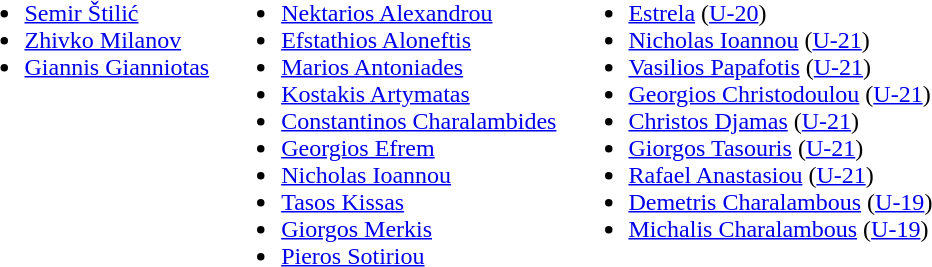<table>
<tr style='vertical-align:top'>
<td><br><ul><li> <a href='#'>Semir Štilić</a></li><li> <a href='#'>Zhivko Milanov</a></li><li> <a href='#'>Giannis Gianniotas</a></li></ul></td>
<td></td>
<td><br><ul><li> <a href='#'>Nektarios Alexandrou</a></li><li> <a href='#'>Efstathios Aloneftis</a></li><li> <a href='#'>Marios Antoniades</a></li><li> <a href='#'>Kostakis Artymatas</a></li><li> <a href='#'>Constantinos Charalambides</a></li><li> <a href='#'>Georgios Efrem</a></li><li> <a href='#'>Nicholas Ioannou</a></li><li> <a href='#'>Tasos Kissas</a></li><li> <a href='#'>Giorgos Merkis</a></li><li> <a href='#'>Pieros Sotiriou</a></li></ul></td>
<td></td>
<td><br><ul><li> <a href='#'>Estrela</a> (<a href='#'>U-20</a>)</li><li> <a href='#'>Nicholas Ioannou</a> (<a href='#'>U-21</a>)</li><li> <a href='#'>Vasilios Papafotis</a> (<a href='#'>U-21</a>)</li><li> <a href='#'>Georgios Christodoulou</a> (<a href='#'>U-21</a>)</li><li> <a href='#'>Christos Djamas</a> (<a href='#'>U-21</a>)</li><li> <a href='#'>Giorgos Tasouris</a> (<a href='#'>U-21</a>)</li><li> <a href='#'>Rafael Anastasiou</a> (<a href='#'>U-21</a>)</li><li> <a href='#'>Demetris Charalambous</a> (<a href='#'>U-19</a>)</li><li> <a href='#'>Michalis Charalambous</a> (<a href='#'>U-19</a>)</li></ul></td>
<td></td>
<td></td>
</tr>
</table>
